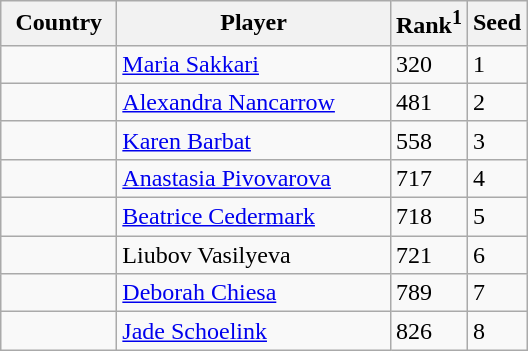<table class="sortable wikitable">
<tr>
<th width="70">Country</th>
<th width="175">Player</th>
<th>Rank<sup>1</sup></th>
<th>Seed</th>
</tr>
<tr>
<td></td>
<td><a href='#'>Maria Sakkari</a></td>
<td>320</td>
<td>1</td>
</tr>
<tr>
<td></td>
<td><a href='#'>Alexandra Nancarrow</a></td>
<td>481</td>
<td>2</td>
</tr>
<tr>
<td></td>
<td><a href='#'>Karen Barbat</a></td>
<td>558</td>
<td>3</td>
</tr>
<tr>
<td></td>
<td><a href='#'>Anastasia Pivovarova</a></td>
<td>717</td>
<td>4</td>
</tr>
<tr>
<td></td>
<td><a href='#'>Beatrice Cedermark</a></td>
<td>718</td>
<td>5</td>
</tr>
<tr>
<td></td>
<td>Liubov Vasilyeva</td>
<td>721</td>
<td>6</td>
</tr>
<tr>
<td></td>
<td><a href='#'>Deborah Chiesa</a></td>
<td>789</td>
<td>7</td>
</tr>
<tr>
<td></td>
<td><a href='#'>Jade Schoelink</a></td>
<td>826</td>
<td>8</td>
</tr>
</table>
